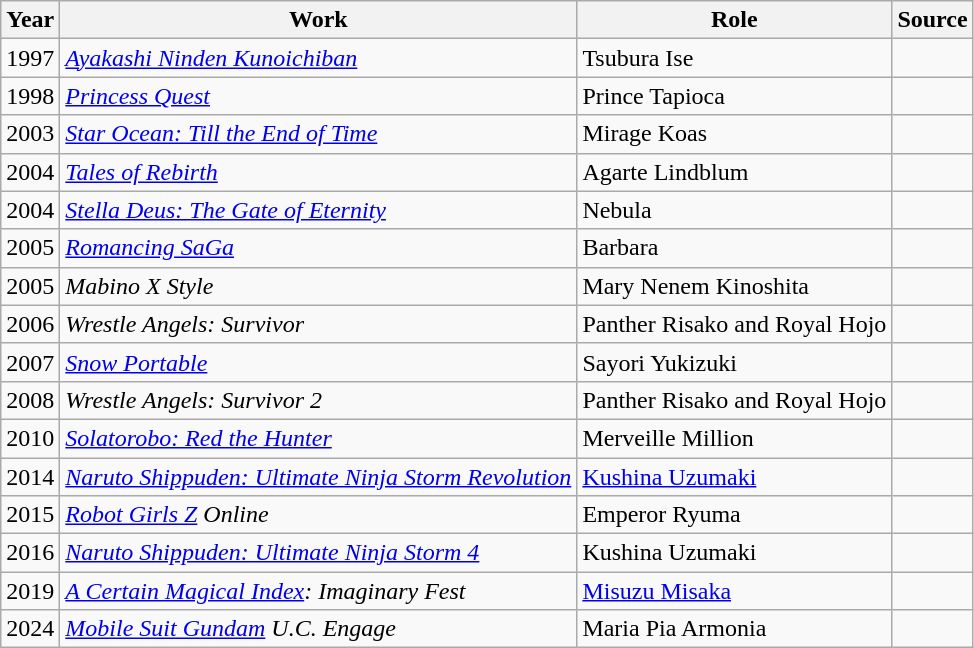<table class="wikitable sortable plainrowheaders">
<tr>
<th>Year</th>
<th>Work</th>
<th>Role</th>
<th class="unsortable">Source</th>
</tr>
<tr>
<td>1997</td>
<td><em><a href='#'>Ayakashi Ninden Kunoichiban</a></em></td>
<td>Tsubura Ise</td>
<td></td>
</tr>
<tr>
<td>1998</td>
<td><em><a href='#'>Princess Quest</a></em></td>
<td>Prince Tapioca</td>
<td></td>
</tr>
<tr>
<td>2003</td>
<td><em><a href='#'>Star Ocean: Till the End of Time</a></em></td>
<td>Mirage Koas</td>
<td></td>
</tr>
<tr>
<td>2004</td>
<td><em><a href='#'>Tales of Rebirth</a></em></td>
<td>Agarte Lindblum</td>
<td></td>
</tr>
<tr>
<td>2004</td>
<td><em><a href='#'>Stella Deus: The Gate of Eternity</a></em></td>
<td>Nebula</td>
<td></td>
</tr>
<tr>
<td>2005</td>
<td><em><a href='#'>Romancing SaGa</a></em></td>
<td>Barbara</td>
<td></td>
</tr>
<tr>
<td>2005</td>
<td><em>Mabino X Style</em></td>
<td>Mary Nenem Kinoshita</td>
<td></td>
</tr>
<tr>
<td>2006</td>
<td><em>Wrestle Angels: Survivor</em></td>
<td>Panther Risako and Royal Hojo</td>
<td></td>
</tr>
<tr>
<td>2007</td>
<td><em><a href='#'>Snow Portable</a></em></td>
<td>Sayori Yukizuki</td>
<td></td>
</tr>
<tr>
<td>2008</td>
<td><em>Wrestle Angels: Survivor 2</em></td>
<td>Panther Risako and Royal Hojo</td>
<td></td>
</tr>
<tr>
<td>2010</td>
<td><em><a href='#'>Solatorobo: Red the Hunter</a></em></td>
<td>Merveille Million</td>
<td></td>
</tr>
<tr>
<td>2014</td>
<td><em><a href='#'>Naruto Shippuden: Ultimate Ninja Storm Revolution</a></em></td>
<td><a href='#'>Kushina Uzumaki</a></td>
<td></td>
</tr>
<tr>
<td>2015</td>
<td><em><a href='#'>Robot Girls Z</a> Online</em></td>
<td>Emperor Ryuma</td>
<td></td>
</tr>
<tr>
<td>2016</td>
<td><em><a href='#'>Naruto Shippuden: Ultimate Ninja Storm 4</a></em></td>
<td>Kushina Uzumaki</td>
<td></td>
</tr>
<tr>
<td>2019</td>
<td><em><a href='#'>A Certain Magical Index</a>: Imaginary Fest</em></td>
<td><a href='#'>Misuzu Misaka</a></td>
<td></td>
</tr>
<tr>
<td>2024</td>
<td><em><a href='#'>Mobile Suit Gundam</a> U.C. Engage</em></td>
<td>Maria Pia Armonia</td>
<td></td>
</tr>
</table>
